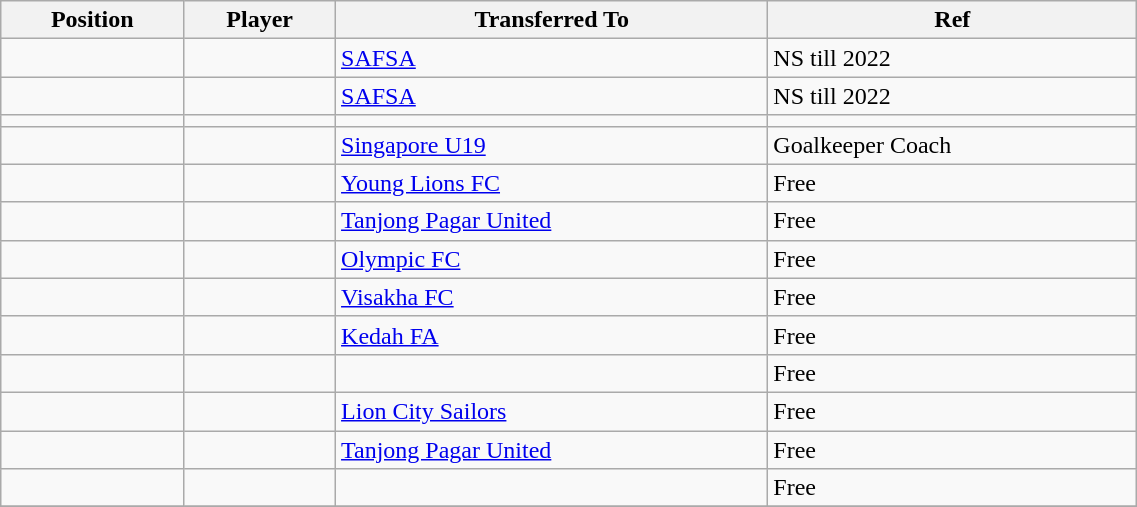<table class="wikitable sortable" style="width:60%; text-align:center; font-size:100%; text-align:left;">
<tr>
<th><strong>Position</strong></th>
<th><strong>Player</strong></th>
<th><strong>Transferred To</strong></th>
<th><strong>Ref</strong></th>
</tr>
<tr>
<td></td>
<td></td>
<td> <a href='#'>SAFSA</a></td>
<td>NS till 2022 </td>
</tr>
<tr>
<td></td>
<td></td>
<td> <a href='#'>SAFSA</a></td>
<td>NS till 2022</td>
</tr>
<tr>
<td></td>
<td></td>
<td></td>
<td></td>
</tr>
<tr>
<td></td>
<td></td>
<td> <a href='#'>Singapore U19</a></td>
<td>Goalkeeper Coach</td>
</tr>
<tr>
<td></td>
<td></td>
<td> <a href='#'>Young Lions FC</a></td>
<td>Free </td>
</tr>
<tr>
<td></td>
<td></td>
<td> <a href='#'>Tanjong Pagar United</a></td>
<td>Free </td>
</tr>
<tr>
<td></td>
<td></td>
<td> <a href='#'>Olympic FC</a></td>
<td>Free </td>
</tr>
<tr>
<td></td>
<td></td>
<td> <a href='#'>Visakha FC</a></td>
<td>Free </td>
</tr>
<tr>
<td></td>
<td></td>
<td> <a href='#'>Kedah FA</a></td>
<td>Free </td>
</tr>
<tr>
<td></td>
<td></td>
<td></td>
<td>Free</td>
</tr>
<tr>
<td></td>
<td></td>
<td> <a href='#'>Lion City Sailors</a></td>
<td>Free </td>
</tr>
<tr>
<td></td>
<td></td>
<td> <a href='#'>Tanjong Pagar United</a></td>
<td>Free </td>
</tr>
<tr>
<td></td>
<td></td>
<td></td>
<td>Free</td>
</tr>
<tr>
</tr>
</table>
